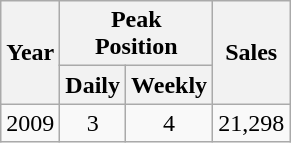<table class="wikitable">
<tr>
<th rowspan="2">Year</th>
<th colspan="2">Peak<br>Position</th>
<th rowspan="2">Sales</th>
</tr>
<tr>
<th>Daily</th>
<th>Weekly</th>
</tr>
<tr>
<td>2009</td>
<td align="center">3</td>
<td align="center">4</td>
<td>21,298</td>
</tr>
</table>
